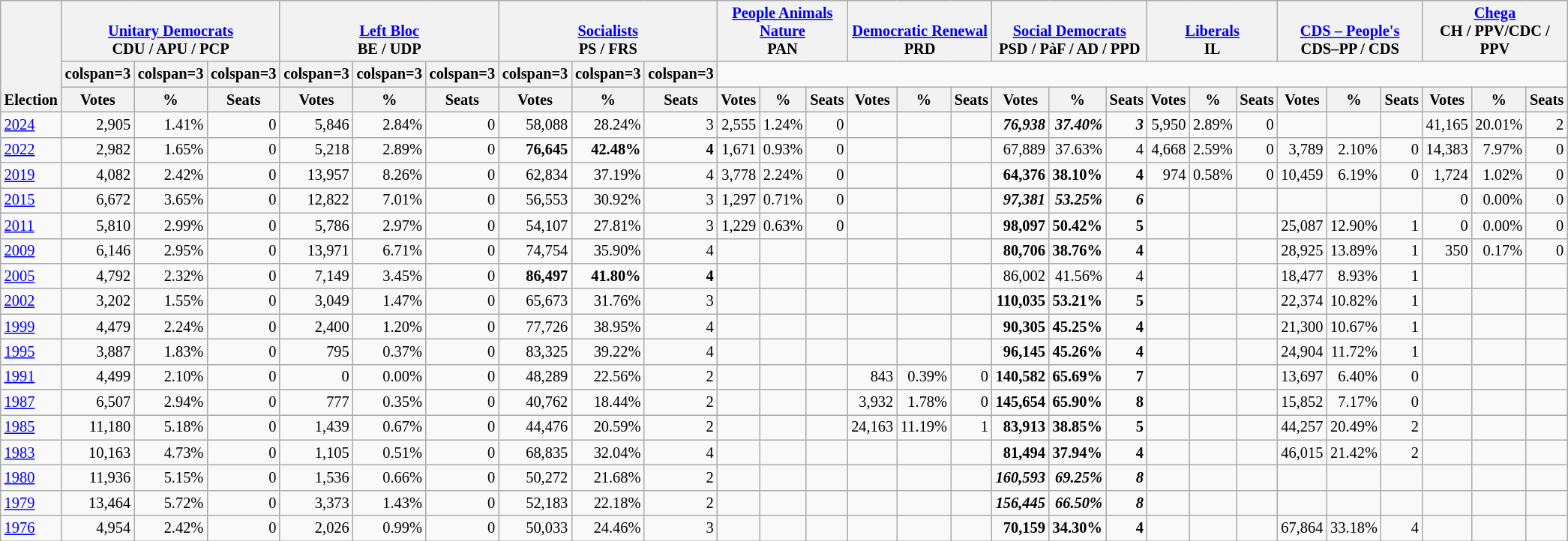<table class="wikitable" border="1" style="font-size:85%; text-align:right;">
<tr>
<th style="text-align:left;" valign=bottom rowspan=3>Election</th>
<th valign=bottom colspan=3><a href='#'>Unitary Democrats</a><br>CDU / APU / PCP</th>
<th valign=bottom colspan=3><a href='#'>Left Bloc</a><br>BE / UDP</th>
<th valign=bottom colspan=3><a href='#'>Socialists</a><br>PS / FRS</th>
<th valign=bottom colspan=3><a href='#'>People Animals Nature</a><br>PAN</th>
<th valign=bottom colspan=3><a href='#'>Democratic Renewal</a><br>PRD</th>
<th valign=bottom colspan=3><a href='#'>Social Democrats</a><br>PSD / PàF / AD / PPD</th>
<th valign=bottom colspan=3><a href='#'>Liberals</a><br>IL</th>
<th valign=bottom colspan=3><a href='#'>CDS – People's</a><br>CDS–PP / CDS</th>
<th valign=bottom colspan=3><a href='#'>Chega</a><br>CH / PPV/CDC / PPV</th>
</tr>
<tr>
<th>colspan=3 </th>
<th>colspan=3 </th>
<th>colspan=3 </th>
<th>colspan=3 </th>
<th>colspan=3 </th>
<th>colspan=3 </th>
<th>colspan=3 </th>
<th>colspan=3 </th>
<th>colspan=3 </th>
</tr>
<tr>
<th>Votes</th>
<th>%</th>
<th>Seats</th>
<th>Votes</th>
<th>%</th>
<th>Seats</th>
<th>Votes</th>
<th>%</th>
<th>Seats</th>
<th>Votes</th>
<th>%</th>
<th>Seats</th>
<th>Votes</th>
<th>%</th>
<th>Seats</th>
<th>Votes</th>
<th>%</th>
<th>Seats</th>
<th>Votes</th>
<th>%</th>
<th>Seats</th>
<th>Votes</th>
<th>%</th>
<th>Seats</th>
<th>Votes</th>
<th>%</th>
<th>Seats</th>
</tr>
<tr>
<td align=left><a href='#'>2024</a></td>
<td>2,905</td>
<td>1.41%</td>
<td>0</td>
<td>5,846</td>
<td>2.84%</td>
<td>0</td>
<td>58,088</td>
<td>28.24%</td>
<td>3</td>
<td>2,555</td>
<td>1.24%</td>
<td>0</td>
<td></td>
<td></td>
<td></td>
<td><strong><em>76,938</em></strong></td>
<td><strong><em>37.40%</em></strong></td>
<td><strong><em>3</em></strong></td>
<td>5,950</td>
<td>2.89%</td>
<td>0</td>
<td></td>
<td></td>
<td></td>
<td>41,165</td>
<td>20.01%</td>
<td>2</td>
</tr>
<tr>
<td align=left><a href='#'>2022</a></td>
<td>2,982</td>
<td>1.65%</td>
<td>0</td>
<td>5,218</td>
<td>2.89%</td>
<td>0</td>
<td><strong>76,645</strong></td>
<td><strong>42.48%</strong></td>
<td><strong>4</strong></td>
<td>1,671</td>
<td>0.93%</td>
<td>0</td>
<td></td>
<td></td>
<td></td>
<td>67,889</td>
<td>37.63%</td>
<td>4</td>
<td>4,668</td>
<td>2.59%</td>
<td>0</td>
<td>3,789</td>
<td>2.10%</td>
<td>0</td>
<td>14,383</td>
<td>7.97%</td>
<td>0</td>
</tr>
<tr>
<td align=left><a href='#'>2019</a></td>
<td>4,082</td>
<td>2.42%</td>
<td>0</td>
<td>13,957</td>
<td>8.26%</td>
<td>0</td>
<td>62,834</td>
<td>37.19%</td>
<td>4</td>
<td>3,778</td>
<td>2.24%</td>
<td>0</td>
<td></td>
<td></td>
<td></td>
<td><strong>64,376</strong></td>
<td><strong>38.10%</strong></td>
<td><strong>4</strong></td>
<td>974</td>
<td>0.58%</td>
<td>0</td>
<td>10,459</td>
<td>6.19%</td>
<td>0</td>
<td>1,724</td>
<td>1.02%</td>
<td>0</td>
</tr>
<tr>
<td align=left><a href='#'>2015</a></td>
<td>6,672</td>
<td>3.65%</td>
<td>0</td>
<td>12,822</td>
<td>7.01%</td>
<td>0</td>
<td>56,553</td>
<td>30.92%</td>
<td>3</td>
<td>1,297</td>
<td>0.71%</td>
<td>0</td>
<td></td>
<td></td>
<td></td>
<td><strong><em>97,381</em></strong></td>
<td><strong><em>53.25%</em></strong></td>
<td><strong><em>6</em></strong></td>
<td></td>
<td></td>
<td></td>
<td></td>
<td></td>
<td></td>
<td>0</td>
<td>0.00%</td>
<td>0</td>
</tr>
<tr>
<td align=left><a href='#'>2011</a></td>
<td>5,810</td>
<td>2.99%</td>
<td>0</td>
<td>5,786</td>
<td>2.97%</td>
<td>0</td>
<td>54,107</td>
<td>27.81%</td>
<td>3</td>
<td>1,229</td>
<td>0.63%</td>
<td>0</td>
<td></td>
<td></td>
<td></td>
<td><strong>98,097</strong></td>
<td><strong>50.42%</strong></td>
<td><strong>5</strong></td>
<td></td>
<td></td>
<td></td>
<td>25,087</td>
<td>12.90%</td>
<td>1</td>
<td>0</td>
<td>0.00%</td>
<td>0</td>
</tr>
<tr>
<td align=left><a href='#'>2009</a></td>
<td>6,146</td>
<td>2.95%</td>
<td>0</td>
<td>13,971</td>
<td>6.71%</td>
<td>0</td>
<td>74,754</td>
<td>35.90%</td>
<td>4</td>
<td></td>
<td></td>
<td></td>
<td></td>
<td></td>
<td></td>
<td><strong>80,706</strong></td>
<td><strong>38.76%</strong></td>
<td><strong>4</strong></td>
<td></td>
<td></td>
<td></td>
<td>28,925</td>
<td>13.89%</td>
<td>1</td>
<td>350</td>
<td>0.17%</td>
<td>0</td>
</tr>
<tr>
<td align=left><a href='#'>2005</a></td>
<td>4,792</td>
<td>2.32%</td>
<td>0</td>
<td>7,149</td>
<td>3.45%</td>
<td>0</td>
<td><strong>86,497</strong></td>
<td><strong>41.80%</strong></td>
<td><strong>4</strong></td>
<td></td>
<td></td>
<td></td>
<td></td>
<td></td>
<td></td>
<td>86,002</td>
<td>41.56%</td>
<td>4</td>
<td></td>
<td></td>
<td></td>
<td>18,477</td>
<td>8.93%</td>
<td>1</td>
<td></td>
<td></td>
<td></td>
</tr>
<tr>
<td align=left><a href='#'>2002</a></td>
<td>3,202</td>
<td>1.55%</td>
<td>0</td>
<td>3,049</td>
<td>1.47%</td>
<td>0</td>
<td>65,673</td>
<td>31.76%</td>
<td>3</td>
<td></td>
<td></td>
<td></td>
<td></td>
<td></td>
<td></td>
<td><strong>110,035</strong></td>
<td><strong>53.21%</strong></td>
<td><strong>5</strong></td>
<td></td>
<td></td>
<td></td>
<td>22,374</td>
<td>10.82%</td>
<td>1</td>
<td></td>
<td></td>
<td></td>
</tr>
<tr>
<td align=left><a href='#'>1999</a></td>
<td>4,479</td>
<td>2.24%</td>
<td>0</td>
<td>2,400</td>
<td>1.20%</td>
<td>0</td>
<td>77,726</td>
<td>38.95%</td>
<td>4</td>
<td></td>
<td></td>
<td></td>
<td></td>
<td></td>
<td></td>
<td><strong>90,305</strong></td>
<td><strong>45.25%</strong></td>
<td><strong>4</strong></td>
<td></td>
<td></td>
<td></td>
<td>21,300</td>
<td>10.67%</td>
<td>1</td>
<td></td>
<td></td>
<td></td>
</tr>
<tr>
<td align=left><a href='#'>1995</a></td>
<td>3,887</td>
<td>1.83%</td>
<td>0</td>
<td>795</td>
<td>0.37%</td>
<td>0</td>
<td>83,325</td>
<td>39.22%</td>
<td>4</td>
<td></td>
<td></td>
<td></td>
<td></td>
<td></td>
<td></td>
<td><strong>96,145</strong></td>
<td><strong>45.26%</strong></td>
<td><strong>4</strong></td>
<td></td>
<td></td>
<td></td>
<td>24,904</td>
<td>11.72%</td>
<td>1</td>
<td></td>
<td></td>
<td></td>
</tr>
<tr>
<td align=left><a href='#'>1991</a></td>
<td>4,499</td>
<td>2.10%</td>
<td>0</td>
<td>0</td>
<td>0.00%</td>
<td>0</td>
<td>48,289</td>
<td>22.56%</td>
<td>2</td>
<td></td>
<td></td>
<td></td>
<td>843</td>
<td>0.39%</td>
<td>0</td>
<td><strong>140,582</strong></td>
<td><strong>65.69%</strong></td>
<td><strong>7</strong></td>
<td></td>
<td></td>
<td></td>
<td>13,697</td>
<td>6.40%</td>
<td>0</td>
<td></td>
<td></td>
<td></td>
</tr>
<tr>
<td align=left><a href='#'>1987</a></td>
<td>6,507</td>
<td>2.94%</td>
<td>0</td>
<td>777</td>
<td>0.35%</td>
<td>0</td>
<td>40,762</td>
<td>18.44%</td>
<td>2</td>
<td></td>
<td></td>
<td></td>
<td>3,932</td>
<td>1.78%</td>
<td>0</td>
<td><strong>145,654</strong></td>
<td><strong>65.90%</strong></td>
<td><strong>8</strong></td>
<td></td>
<td></td>
<td></td>
<td>15,852</td>
<td>7.17%</td>
<td>0</td>
<td></td>
<td></td>
<td></td>
</tr>
<tr>
<td align=left><a href='#'>1985</a></td>
<td>11,180</td>
<td>5.18%</td>
<td>0</td>
<td>1,439</td>
<td>0.67%</td>
<td>0</td>
<td>44,476</td>
<td>20.59%</td>
<td>2</td>
<td></td>
<td></td>
<td></td>
<td>24,163</td>
<td>11.19%</td>
<td>1</td>
<td><strong>83,913</strong></td>
<td><strong>38.85%</strong></td>
<td><strong>5</strong></td>
<td></td>
<td></td>
<td></td>
<td>44,257</td>
<td>20.49%</td>
<td>2</td>
<td></td>
<td></td>
<td></td>
</tr>
<tr>
<td align=left><a href='#'>1983</a></td>
<td>10,163</td>
<td>4.73%</td>
<td>0</td>
<td>1,105</td>
<td>0.51%</td>
<td>0</td>
<td>68,835</td>
<td>32.04%</td>
<td>4</td>
<td></td>
<td></td>
<td></td>
<td></td>
<td></td>
<td></td>
<td><strong>81,494</strong></td>
<td><strong>37.94%</strong></td>
<td><strong>4</strong></td>
<td></td>
<td></td>
<td></td>
<td>46,015</td>
<td>21.42%</td>
<td>2</td>
<td></td>
<td></td>
<td></td>
</tr>
<tr>
<td align=left><a href='#'>1980</a></td>
<td>11,936</td>
<td>5.15%</td>
<td>0</td>
<td>1,536</td>
<td>0.66%</td>
<td>0</td>
<td>50,272</td>
<td>21.68%</td>
<td>2</td>
<td></td>
<td></td>
<td></td>
<td></td>
<td></td>
<td></td>
<td><strong><em>160,593</em></strong></td>
<td><strong><em>69.25%</em></strong></td>
<td><strong><em>8</em></strong></td>
<td></td>
<td></td>
<td></td>
<td></td>
<td></td>
<td></td>
<td></td>
<td></td>
<td></td>
</tr>
<tr>
<td align=left><a href='#'>1979</a></td>
<td>13,464</td>
<td>5.72%</td>
<td>0</td>
<td>3,373</td>
<td>1.43%</td>
<td>0</td>
<td>52,183</td>
<td>22.18%</td>
<td>2</td>
<td></td>
<td></td>
<td></td>
<td></td>
<td></td>
<td></td>
<td><strong><em>156,445</em></strong></td>
<td><strong><em>66.50%</em></strong></td>
<td><strong><em>8</em></strong></td>
<td></td>
<td></td>
<td></td>
<td></td>
<td></td>
<td></td>
<td></td>
<td></td>
<td></td>
</tr>
<tr>
<td align=left><a href='#'>1976</a></td>
<td>4,954</td>
<td>2.42%</td>
<td>0</td>
<td>2,026</td>
<td>0.99%</td>
<td>0</td>
<td>50,033</td>
<td>24.46%</td>
<td>3</td>
<td></td>
<td></td>
<td></td>
<td></td>
<td></td>
<td></td>
<td><strong>70,159</strong></td>
<td><strong>34.30%</strong></td>
<td><strong>4</strong></td>
<td></td>
<td></td>
<td></td>
<td>67,864</td>
<td>33.18%</td>
<td>4</td>
<td></td>
<td></td>
<td></td>
</tr>
</table>
